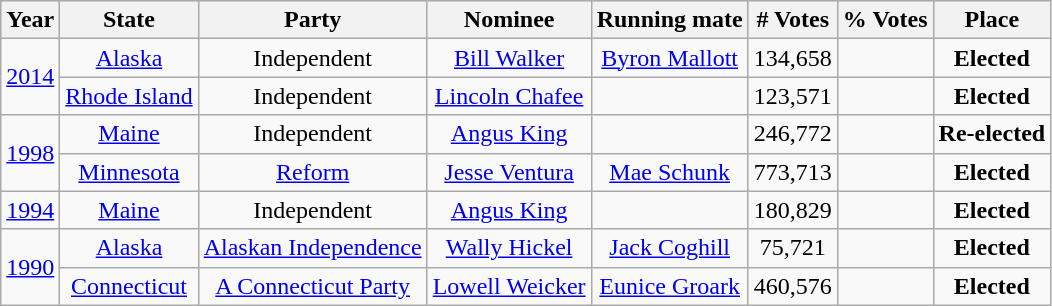<table class="wikitable sortable" style="text-align:center;">
<tr style="background:lightgrey;">
<th>Year</th>
<th>State</th>
<th>Party</th>
<th>Nominee</th>
<th>Running mate</th>
<th># Votes</th>
<th>% Votes</th>
<th>Place</th>
</tr>
<tr>
<td rowspan=2><a href='#'>2014</a></td>
<td><a href='#'>Alaska</a></td>
<td>Independent</td>
<td><a href='#'>Bill Walker</a></td>
<td><a href='#'>Byron Mallott</a></td>
<td>134,658</td>
<td></td>
<td data-sort-value="1st"><strong>Elected</strong></td>
</tr>
<tr>
<td><a href='#'>Rhode Island</a></td>
<td>Independent</td>
<td><a href='#'>Lincoln Chafee</a></td>
<td></td>
<td>123,571</td>
<td></td>
<td data-sort-value="1st"><strong>Elected</strong></td>
</tr>
<tr>
<td rowspan=2><a href='#'>1998</a></td>
<td><a href='#'>Maine</a></td>
<td>Independent</td>
<td><a href='#'>Angus King</a></td>
<td></td>
<td>246,772</td>
<td></td>
<td data-sort-value="1st"><strong>Re-elected</strong></td>
</tr>
<tr>
<td><a href='#'>Minnesota</a></td>
<td><a href='#'>Reform</a></td>
<td><a href='#'>Jesse Ventura</a></td>
<td><a href='#'>Mae Schunk</a></td>
<td>773,713</td>
<td></td>
<td data-sort-value="1st"><strong>Elected</strong></td>
</tr>
<tr>
<td><a href='#'>1994</a></td>
<td><a href='#'>Maine</a></td>
<td>Independent</td>
<td><a href='#'>Angus King</a></td>
<td></td>
<td>180,829</td>
<td></td>
<td data-sort-value="1st"><strong>Elected</strong></td>
</tr>
<tr>
<td rowspan=2><a href='#'>1990</a></td>
<td><a href='#'>Alaska</a></td>
<td><a href='#'>Alaskan Independence</a></td>
<td><a href='#'>Wally Hickel</a></td>
<td><a href='#'>Jack Coghill</a></td>
<td>75,721</td>
<td></td>
<td data-sort-value="1st"><strong>Elected</strong></td>
</tr>
<tr>
<td><a href='#'>Connecticut</a></td>
<td><a href='#'>A Connecticut Party</a></td>
<td><a href='#'>Lowell Weicker</a></td>
<td><a href='#'>Eunice Groark</a></td>
<td>460,576</td>
<td></td>
<td data-sort-value="1st"><strong>Elected</strong></td>
</tr>
</table>
